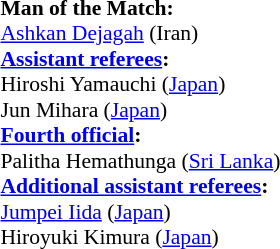<table style="width:100%; font-size:90%;">
<tr>
<td><br><strong>Man of the Match:</strong>
<br><a href='#'>Ashkan Dejagah</a> (Iran)<br><strong><a href='#'>Assistant referees</a>:</strong>
<br>Hiroshi Yamauchi (<a href='#'>Japan</a>)
<br>Jun Mihara (<a href='#'>Japan</a>)
<br><strong><a href='#'>Fourth official</a>:</strong>
<br>Palitha Hemathunga (<a href='#'>Sri Lanka</a>)
<br><strong><a href='#'>Additional assistant referees</a>:</strong>
<br><a href='#'>Jumpei Iida</a> (<a href='#'>Japan</a>)
<br>Hiroyuki Kimura (<a href='#'>Japan</a>)</td>
</tr>
</table>
